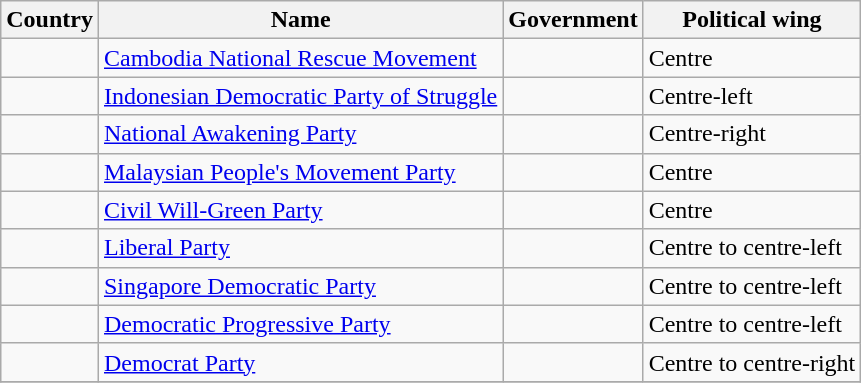<table class="wikitable sortable">
<tr ">
<th>Country</th>
<th>Name</th>
<th>Government</th>
<th>Political wing</th>
</tr>
<tr>
<td></td>
<td><a href='#'>Cambodia National Rescue Movement</a></td>
<td></td>
<td>Centre</td>
</tr>
<tr>
<td></td>
<td><a href='#'>Indonesian Democratic Party of Struggle</a></td>
<td> </td>
<td>Centre-left</td>
</tr>
<tr>
<td></td>
<td><a href='#'>National Awakening Party</a></td>
<td></td>
<td>Centre-right</td>
</tr>
<tr>
<td></td>
<td><a href='#'>Malaysian People's Movement Party</a></td>
<td></td>
<td>Centre</td>
</tr>
<tr>
<td></td>
<td><a href='#'>Civil Will-Green Party</a></td>
<td></td>
<td>Centre</td>
</tr>
<tr>
<td></td>
<td><a href='#'>Liberal Party</a></td>
<td></td>
<td>Centre to centre-left</td>
</tr>
<tr>
<td></td>
<td><a href='#'>Singapore Democratic Party</a></td>
<td></td>
<td>Centre to centre-left</td>
</tr>
<tr>
<td></td>
<td><a href='#'>Democratic Progressive Party</a></td>
<td></td>
<td>Centre to centre-left</td>
</tr>
<tr>
<td></td>
<td><a href='#'>Democrat Party</a></td>
<td></td>
<td>Centre to centre-right</td>
</tr>
<tr>
</tr>
</table>
